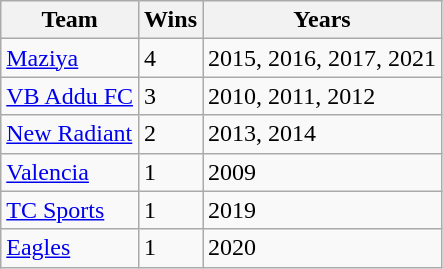<table class="wikitable">
<tr>
<th>Team</th>
<th>Wins</th>
<th>Years</th>
</tr>
<tr>
<td><a href='#'>Maziya</a></td>
<td>4</td>
<td>2015, 2016, 2017, 2021</td>
</tr>
<tr>
<td><a href='#'>VB Addu FC</a></td>
<td>3</td>
<td>2010, 2011, 2012</td>
</tr>
<tr>
<td><a href='#'>New Radiant</a></td>
<td>2</td>
<td>2013, 2014</td>
</tr>
<tr>
<td><a href='#'>Valencia</a></td>
<td>1</td>
<td>2009</td>
</tr>
<tr>
<td><a href='#'>TC Sports</a></td>
<td>1</td>
<td>2019</td>
</tr>
<tr>
<td><a href='#'>Eagles</a></td>
<td>1</td>
<td>2020</td>
</tr>
</table>
